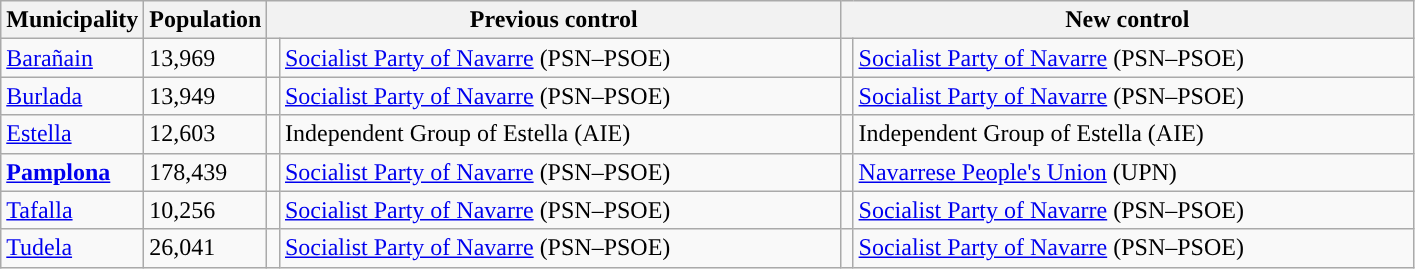<table class="wikitable sortable">
<tr>
<th>Municipality</th>
<th>Population</th>
<th colspan="2" style="width:375px;">Previous control</th>
<th colspan="2" style="width:375px;">New control</th>
</tr>
<tr>
<td><a href='#'>Barañain</a></td>
<td>13,969</td>
<td width="1" style="color:inherit;background:"></td>
<td><a href='#'>Socialist Party of Navarre</a> (PSN–PSOE)</td>
<td width="1" style="color:inherit;background:"></td>
<td><a href='#'>Socialist Party of Navarre</a> (PSN–PSOE)</td>
</tr>
<tr>
<td><a href='#'>Burlada</a></td>
<td>13,949</td>
<td style="color:inherit;background:"></td>
<td><a href='#'>Socialist Party of Navarre</a> (PSN–PSOE)</td>
<td style="color:inherit;background:"></td>
<td><a href='#'>Socialist Party of Navarre</a> (PSN–PSOE)</td>
</tr>
<tr>
<td><a href='#'>Estella</a></td>
<td>12,603</td>
<td style="color:inherit;background:"></td>
<td>Independent Group of Estella (AIE)</td>
<td style="color:inherit;background:"></td>
<td>Independent Group of Estella (AIE)</td>
</tr>
<tr>
<td><strong><a href='#'>Pamplona</a></strong></td>
<td>178,439</td>
<td style="color:inherit;background:"></td>
<td><a href='#'>Socialist Party of Navarre</a> (PSN–PSOE)</td>
<td style="color:inherit;background:"></td>
<td><a href='#'>Navarrese People's Union</a> (UPN)</td>
</tr>
<tr>
<td><a href='#'>Tafalla</a></td>
<td>10,256</td>
<td style="color:inherit;background:"></td>
<td><a href='#'>Socialist Party of Navarre</a> (PSN–PSOE)</td>
<td style="color:inherit;background:"></td>
<td><a href='#'>Socialist Party of Navarre</a> (PSN–PSOE)</td>
</tr>
<tr>
<td><a href='#'>Tudela</a></td>
<td>26,041</td>
<td style="color:inherit;background:"></td>
<td><a href='#'>Socialist Party of Navarre</a> (PSN–PSOE)</td>
<td style="color:inherit;background:"></td>
<td><a href='#'>Socialist Party of Navarre</a> (PSN–PSOE)</td>
</tr>
</table>
